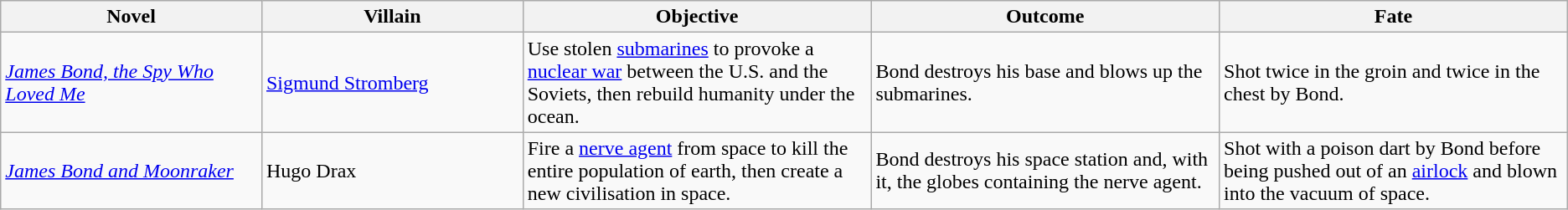<table class="wikitable">
<tr>
<th style="width: 16.5%">Novel</th>
<th style="width: 16.5%">Villain</th>
<th style="width: 22%">Objective</th>
<th style="width: 22%">Outcome</th>
<th style="width: 22%">Fate</th>
</tr>
<tr>
<td><em><a href='#'>James Bond, the Spy Who Loved Me</a></em></td>
<td><a href='#'>Sigmund Stromberg</a></td>
<td>Use stolen <a href='#'>submarines</a> to provoke a <a href='#'>nuclear war</a> between the U.S. and the Soviets, then rebuild humanity under the ocean.</td>
<td>Bond destroys his base and blows up the submarines.</td>
<td>Shot twice in the groin and twice in the chest by Bond.</td>
</tr>
<tr>
<td><em><a href='#'>James Bond and Moonraker</a></em></td>
<td>Hugo Drax</td>
<td>Fire a <a href='#'>nerve agent</a> from space to kill the entire population of earth, then create a new civilisation in space.</td>
<td>Bond destroys his space station and, with it, the globes containing the nerve agent.</td>
<td>Shot with a poison dart by Bond before being pushed out of an <a href='#'>airlock</a> and blown into the vacuum of space.</td>
</tr>
</table>
